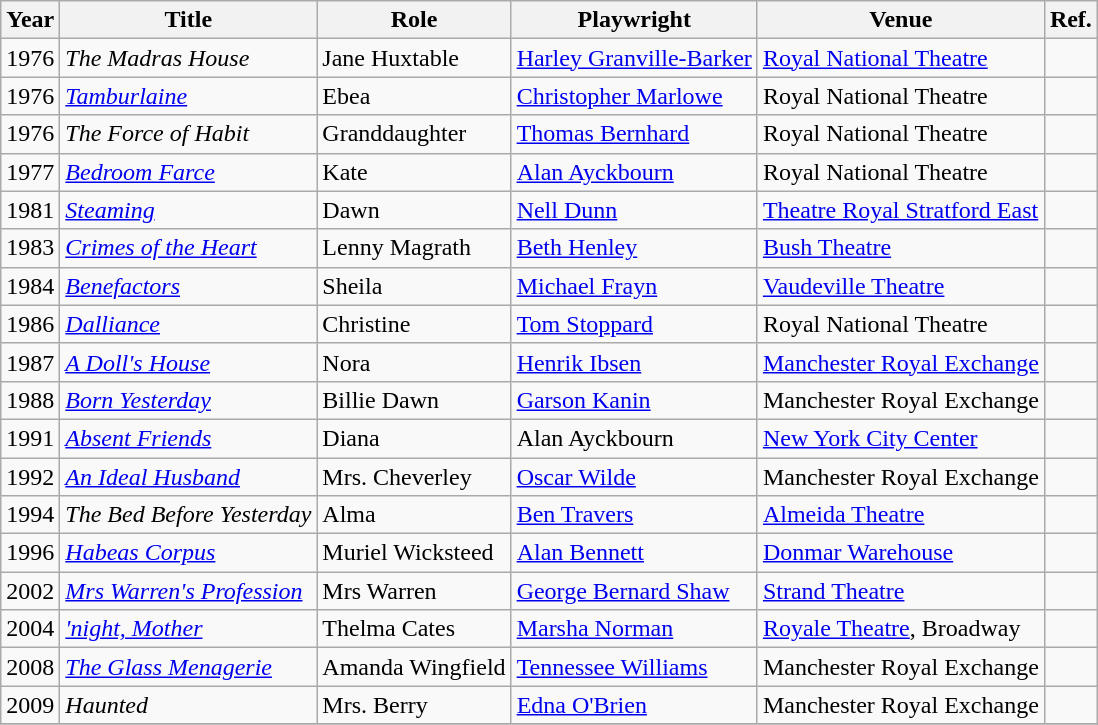<table class="wikitable sortable">
<tr>
<th>Year</th>
<th>Title</th>
<th>Role</th>
<th>Playwright</th>
<th>Venue</th>
<th class="unsortable">Ref.</th>
</tr>
<tr>
<td>1976</td>
<td><em>The Madras House</em></td>
<td>Jane Huxtable</td>
<td><a href='#'>Harley Granville-Barker</a></td>
<td><a href='#'>Royal National Theatre</a></td>
<td></td>
</tr>
<tr>
<td>1976</td>
<td><em><a href='#'>Tamburlaine</a></em></td>
<td>Ebea</td>
<td><a href='#'>Christopher Marlowe</a></td>
<td>Royal National Theatre</td>
<td></td>
</tr>
<tr>
<td>1976</td>
<td><em>The Force of Habit</em></td>
<td>Granddaughter</td>
<td><a href='#'>Thomas Bernhard</a></td>
<td>Royal National Theatre</td>
<td></td>
</tr>
<tr>
<td>1977</td>
<td><em><a href='#'>Bedroom Farce</a></em></td>
<td>Kate</td>
<td><a href='#'>Alan Ayckbourn</a></td>
<td>Royal National Theatre</td>
<td></td>
</tr>
<tr>
<td>1981</td>
<td><em><a href='#'>Steaming</a></em></td>
<td>Dawn</td>
<td><a href='#'>Nell Dunn</a></td>
<td><a href='#'>Theatre Royal Stratford East</a></td>
<td></td>
</tr>
<tr>
<td>1983</td>
<td><em><a href='#'>Crimes of the Heart</a></em></td>
<td>Lenny Magrath</td>
<td><a href='#'>Beth Henley</a></td>
<td><a href='#'>Bush Theatre</a></td>
<td></td>
</tr>
<tr>
<td>1984</td>
<td><em><a href='#'>Benefactors</a></em></td>
<td>Sheila</td>
<td><a href='#'>Michael Frayn</a></td>
<td><a href='#'>Vaudeville Theatre</a></td>
<td></td>
</tr>
<tr>
<td>1986</td>
<td><em><a href='#'>Dalliance</a></em></td>
<td>Christine</td>
<td><a href='#'>Tom Stoppard</a></td>
<td>Royal National Theatre</td>
<td></td>
</tr>
<tr>
<td>1987</td>
<td><em><a href='#'>A Doll's House</a></em></td>
<td>Nora</td>
<td><a href='#'>Henrik Ibsen</a></td>
<td><a href='#'>Manchester Royal Exchange</a></td>
<td></td>
</tr>
<tr>
<td>1988</td>
<td><em><a href='#'>Born Yesterday</a></em></td>
<td>Billie Dawn</td>
<td><a href='#'>Garson Kanin</a></td>
<td>Manchester Royal Exchange</td>
<td></td>
</tr>
<tr>
<td>1991</td>
<td><em><a href='#'>Absent Friends</a></em></td>
<td>Diana</td>
<td>Alan Ayckbourn</td>
<td><a href='#'>New York City Center</a></td>
<td></td>
</tr>
<tr>
<td>1992</td>
<td><em><a href='#'>An Ideal Husband</a></em></td>
<td>Mrs. Cheverley</td>
<td><a href='#'>Oscar Wilde</a></td>
<td>Manchester Royal Exchange</td>
<td></td>
</tr>
<tr>
<td>1994</td>
<td><em>The Bed Before Yesterday</em></td>
<td>Alma</td>
<td><a href='#'>Ben Travers</a></td>
<td><a href='#'>Almeida Theatre</a></td>
<td></td>
</tr>
<tr>
<td>1996</td>
<td><em><a href='#'>Habeas Corpus</a></em></td>
<td>Muriel Wicksteed</td>
<td><a href='#'>Alan Bennett</a></td>
<td><a href='#'>Donmar Warehouse</a></td>
<td></td>
</tr>
<tr>
<td>2002</td>
<td><em><a href='#'>Mrs Warren's Profession</a></em></td>
<td>Mrs Warren</td>
<td><a href='#'>George Bernard Shaw</a></td>
<td><a href='#'>Strand Theatre</a></td>
<td></td>
</tr>
<tr>
<td>2004</td>
<td><em><a href='#'>'night, Mother</a></em></td>
<td>Thelma Cates</td>
<td><a href='#'>Marsha Norman</a></td>
<td><a href='#'>Royale Theatre</a>, Broadway</td>
<td></td>
</tr>
<tr>
<td>2008</td>
<td><em><a href='#'>The Glass Menagerie</a></em></td>
<td>Amanda Wingfield</td>
<td><a href='#'>Tennessee Williams</a></td>
<td>Manchester Royal Exchange</td>
<td></td>
</tr>
<tr>
<td>2009</td>
<td><em>Haunted</em></td>
<td>Mrs. Berry</td>
<td><a href='#'>Edna O'Brien</a></td>
<td>Manchester Royal Exchange</td>
<td></td>
</tr>
<tr>
</tr>
</table>
